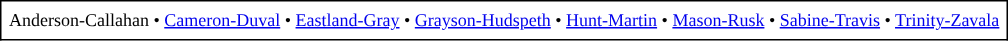<table border="1" cellspacing="0" cellpadding="5" align="center" rules="all" style="margin:1em 1em 1em 0; border-collapse:collapse; font-size:75%;">
<tr>
<td>Anderson-Callahan • <a href='#'>Cameron-Duval</a> • <a href='#'>Eastland-Gray</a> • <a href='#'>Grayson-Hudspeth</a> • <a href='#'>Hunt-Martin</a> • <a href='#'>Mason-Rusk</a> • <a href='#'>Sabine-Travis</a> • <a href='#'>Trinity-Zavala</a></td>
</tr>
</table>
